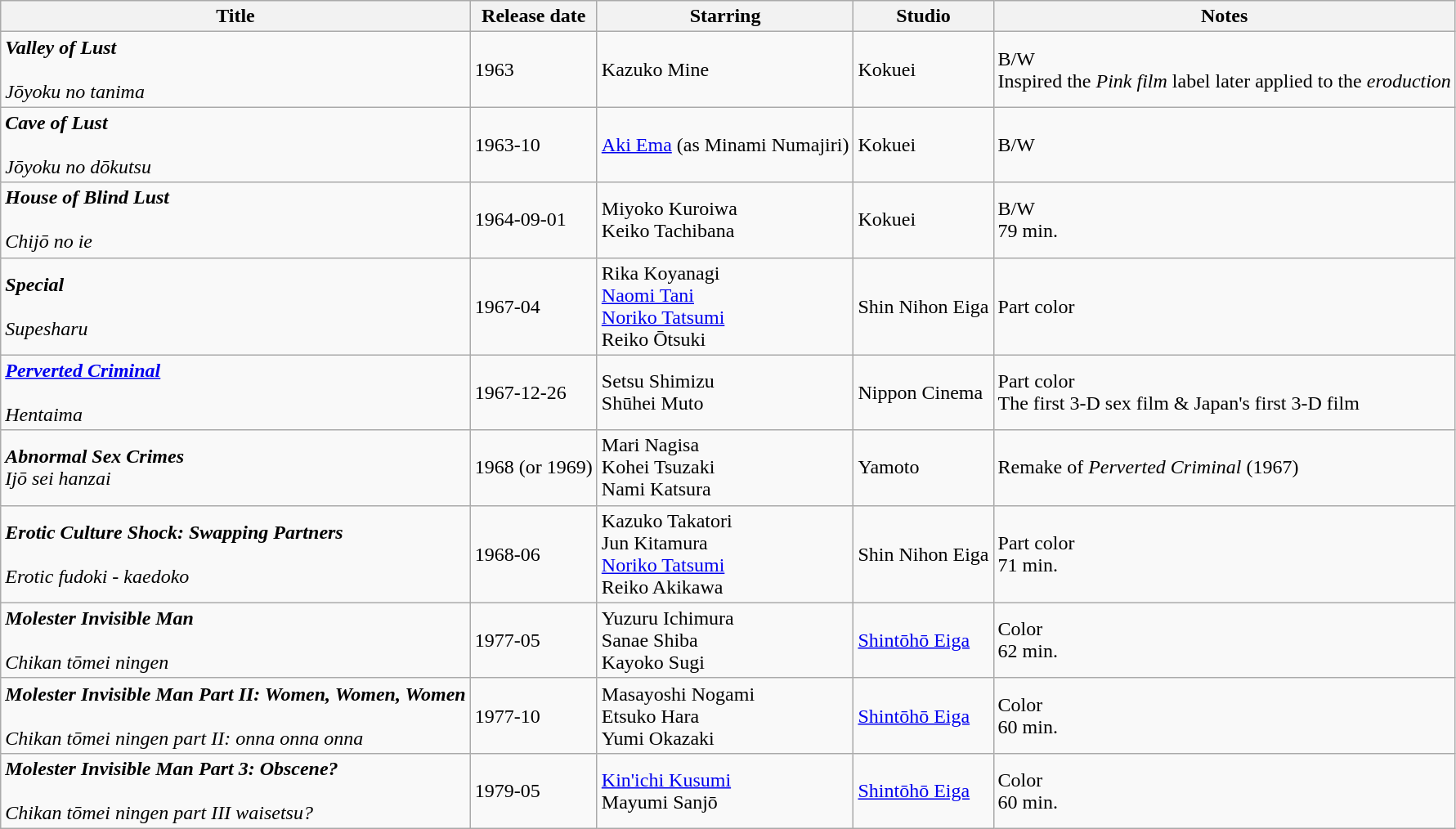<table class="wikitable">
<tr>
<th>Title</th>
<th>Release date</th>
<th>Starring</th>
<th>Studio</th>
<th>Notes</th>
</tr>
<tr>
<td><strong><em>Valley of Lust</em></strong><br><br><em>Jōyoku no tanima</em></td>
<td>1963</td>
<td>Kazuko Mine</td>
<td>Kokuei</td>
<td>B/W<br>Inspired the <em>Pink film</em> label later applied to the <em>eroduction</em></td>
</tr>
<tr>
<td><strong><em>Cave of Lust</em></strong><br><br><em>Jōyoku no dōkutsu</em></td>
<td>1963-10</td>
<td><a href='#'>Aki Ema</a> (as Minami Numajiri)</td>
<td>Kokuei</td>
<td>B/W</td>
</tr>
<tr>
<td><strong><em>House of Blind Lust</em></strong><br><br><em>Chijō no ie</em></td>
<td>1964-09-01</td>
<td>Miyoko Kuroiwa<br>Keiko Tachibana</td>
<td>Kokuei</td>
<td>B/W<br>79 min.</td>
</tr>
<tr>
<td><strong><em>Special</em></strong><br><br><em>Supesharu</em></td>
<td>1967-04</td>
<td>Rika Koyanagi<br><a href='#'>Naomi Tani</a><br><a href='#'>Noriko Tatsumi</a><br>Reiko Ōtsuki</td>
<td>Shin Nihon Eiga</td>
<td>Part color</td>
</tr>
<tr>
<td><strong><em><a href='#'>Perverted Criminal</a></em></strong><br><br><em>Hentaima</em></td>
<td>1967-12-26</td>
<td>Setsu Shimizu<br>Shūhei Muto</td>
<td>Nippon Cinema</td>
<td>Part color<br>The first 3-D sex film & Japan's first 3-D film</td>
</tr>
<tr>
<td><strong><em>Abnormal Sex Crimes</em></strong><br><em>Ijō sei hanzai</em></td>
<td>1968 (or 1969)</td>
<td>Mari Nagisa<br>Kohei Tsuzaki<br>Nami Katsura</td>
<td>Yamoto</td>
<td>Remake of <em>Perverted Criminal</em> (1967)</td>
</tr>
<tr>
<td><strong><em>Erotic Culture Shock: Swapping Partners</em></strong><br><br><em>Erotic fudoki - kaedoko</em></td>
<td>1968-06</td>
<td>Kazuko Takatori<br>Jun Kitamura<br><a href='#'>Noriko Tatsumi</a><br>Reiko Akikawa</td>
<td>Shin Nihon Eiga</td>
<td>Part color<br>71 min.</td>
</tr>
<tr>
<td><strong><em>Molester Invisible Man</em></strong><br><br><em>Chikan tōmei ningen</em></td>
<td>1977-05</td>
<td>Yuzuru Ichimura<br>Sanae Shiba<br>Kayoko Sugi</td>
<td><a href='#'>Shintōhō Eiga</a></td>
<td>Color<br>62 min.</td>
</tr>
<tr>
<td><strong><em>Molester Invisible Man Part II: Women, Women, Women</em></strong><br><br><em>Chikan tōmei ningen part II: onna onna onna</em></td>
<td>1977-10</td>
<td>Masayoshi Nogami<br>Etsuko Hara<br>Yumi Okazaki</td>
<td><a href='#'>Shintōhō Eiga</a></td>
<td>Color<br>60 min.</td>
</tr>
<tr>
<td><strong><em>Molester Invisible Man Part 3: Obscene?</em></strong><br><br><em>Chikan tōmei ningen part III waisetsu?</em></td>
<td>1979-05</td>
<td><a href='#'>Kin'ichi Kusumi</a><br>Mayumi Sanjō</td>
<td><a href='#'>Shintōhō Eiga</a></td>
<td>Color<br>60 min.</td>
</tr>
</table>
